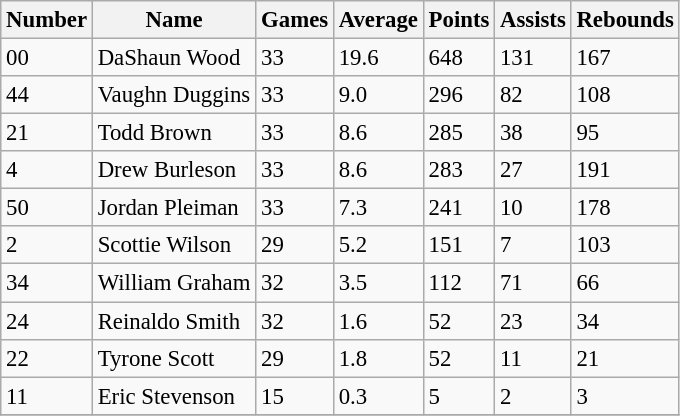<table class="wikitable" style="font-size: 95%;">
<tr>
<th>Number</th>
<th>Name</th>
<th>Games</th>
<th>Average</th>
<th>Points</th>
<th>Assists</th>
<th>Rebounds</th>
</tr>
<tr>
<td>00</td>
<td>DaShaun Wood</td>
<td>33</td>
<td>19.6</td>
<td>648</td>
<td>131</td>
<td>167</td>
</tr>
<tr>
<td>44</td>
<td>Vaughn Duggins</td>
<td>33</td>
<td>9.0</td>
<td>296</td>
<td>82</td>
<td>108</td>
</tr>
<tr>
<td>21</td>
<td>Todd Brown</td>
<td>33</td>
<td>8.6</td>
<td>285</td>
<td>38</td>
<td>95</td>
</tr>
<tr>
<td>4</td>
<td>Drew Burleson</td>
<td>33</td>
<td>8.6</td>
<td>283</td>
<td>27</td>
<td>191</td>
</tr>
<tr>
<td>50</td>
<td>Jordan Pleiman</td>
<td>33</td>
<td>7.3</td>
<td>241</td>
<td>10</td>
<td>178</td>
</tr>
<tr>
<td>2</td>
<td>Scottie Wilson</td>
<td>29</td>
<td>5.2</td>
<td>151</td>
<td>7</td>
<td>103</td>
</tr>
<tr>
<td>34</td>
<td>William Graham</td>
<td>32</td>
<td>3.5</td>
<td>112</td>
<td>71</td>
<td>66</td>
</tr>
<tr>
<td>24</td>
<td>Reinaldo Smith</td>
<td>32</td>
<td>1.6</td>
<td>52</td>
<td>23</td>
<td>34</td>
</tr>
<tr>
<td>22</td>
<td>Tyrone Scott</td>
<td>29</td>
<td>1.8</td>
<td>52</td>
<td>11</td>
<td>21</td>
</tr>
<tr>
<td>11</td>
<td>Eric Stevenson</td>
<td>15</td>
<td>0.3</td>
<td>5</td>
<td>2</td>
<td>3</td>
</tr>
<tr>
</tr>
</table>
